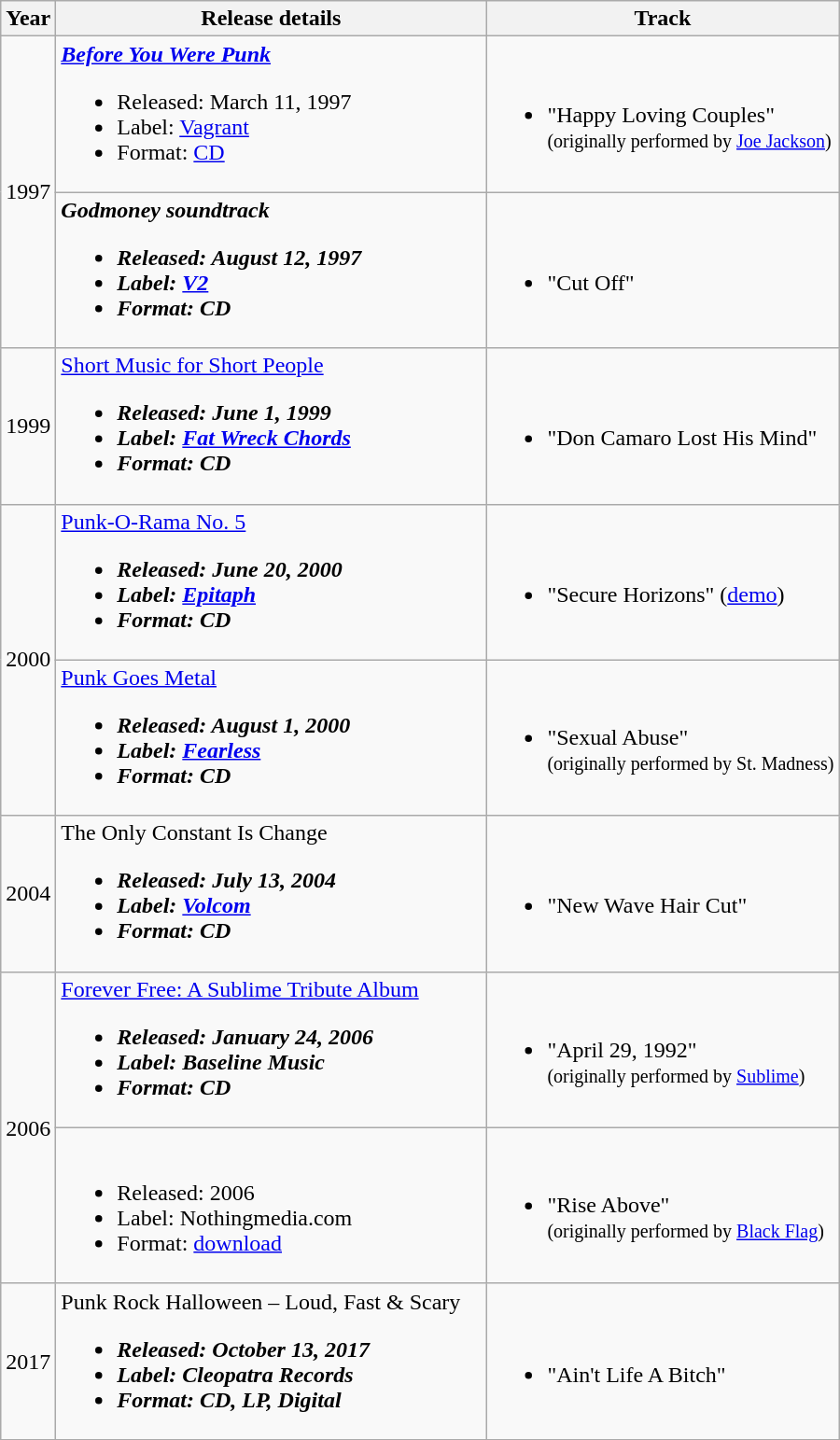<table class ="wikitable">
<tr>
<th>Year</th>
<th width="300">Release details</th>
<th>Track</th>
</tr>
<tr>
<td rowspan="2">1997</td>
<td><strong><em><a href='#'>Before You Were Punk</a></em></strong><br><ul><li>Released: March 11, 1997</li><li>Label: <a href='#'>Vagrant</a></li><li>Format: <a href='#'>CD</a></li></ul></td>
<td><br><ul><li>"Happy Loving Couples"<br><small>(originally performed by <a href='#'>Joe Jackson</a>)</small></li></ul></td>
</tr>
<tr>
<td><strong><em>Godmoney<em> soundtrack<strong><br><ul><li>Released: August 12, 1997</li><li>Label: <a href='#'>V2</a></li><li>Format: CD</li></ul></td>
<td><br><ul><li>"Cut Off"</li></ul></td>
</tr>
<tr>
<td>1999</td>
<td></em></strong><a href='#'>Short Music for Short People</a><strong><em><br><ul><li>Released: June 1, 1999</li><li>Label: <a href='#'>Fat Wreck Chords</a></li><li>Format: CD</li></ul></td>
<td><br><ul><li>"Don Camaro Lost His Mind"</li></ul></td>
</tr>
<tr>
<td rowspan="2">2000</td>
<td></em></strong><a href='#'>Punk-O-Rama No. 5</a><strong><em><br><ul><li>Released: June 20, 2000</li><li>Label: <a href='#'>Epitaph</a></li><li>Format: CD</li></ul></td>
<td><br><ul><li>"Secure Horizons" (<a href='#'>demo</a>)</li></ul></td>
</tr>
<tr>
<td></em></strong><a href='#'>Punk Goes Metal</a><strong><em><br><ul><li>Released: August 1, 2000</li><li>Label: <a href='#'>Fearless</a></li><li>Format: CD</li></ul></td>
<td><br><ul><li>"Sexual Abuse"<br><small>(originally performed by St. Madness)</small></li></ul></td>
</tr>
<tr>
<td>2004</td>
<td></em></strong>The Only Constant Is Change<strong><em><br><ul><li>Released: July 13, 2004</li><li>Label: <a href='#'>Volcom</a></li><li>Format: CD</li></ul></td>
<td><br><ul><li>"New Wave Hair Cut"</li></ul></td>
</tr>
<tr>
<td rowspan="2">2006</td>
<td></em></strong><a href='#'>Forever Free: A Sublime Tribute Album</a><strong><em><br><ul><li>Released: January 24, 2006</li><li>Label: Baseline Music</li><li>Format: CD</li></ul></td>
<td><br><ul><li>"April 29, 1992"<br><small>(originally performed by <a href='#'>Sublime</a>)</small></li></ul></td>
</tr>
<tr>
<td><br><ul><li>Released: 2006</li><li>Label: Nothingmedia.com</li><li>Format: <a href='#'>download</a></li></ul></td>
<td><br><ul><li>"Rise Above"<br><small>(originally performed by <a href='#'>Black Flag</a>)</small></li></ul></td>
</tr>
<tr>
<td>2017</td>
<td></em></strong>Punk Rock Halloween – Loud, Fast & Scary<strong><em><br><ul><li>Released: October 13, 2017</li><li>Label: Cleopatra Records</li><li>Format: CD, LP, Digital</li></ul></td>
<td><br><ul><li>"Ain't Life A Bitch"</li></ul></td>
</tr>
<tr>
</tr>
</table>
